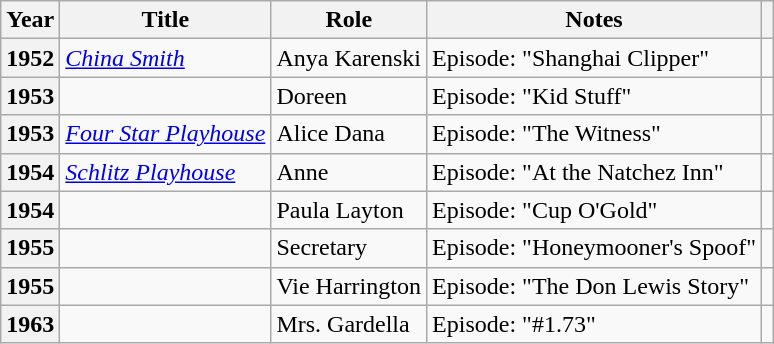<table class="wikitable plainrowheaders sortable" style="margin-right: 0;">
<tr>
<th scope="col">Year</th>
<th scope="col">Title</th>
<th scope="col">Role</th>
<th scope="col" class="unsortable">Notes</th>
<th scope="col" class="unsortable"></th>
</tr>
<tr>
<th scope="row">1952</th>
<td><em><a href='#'>China Smith</a></em></td>
<td>Anya Karenski</td>
<td>Episode: "Shanghai Clipper"</td>
<td style="text-align:center;"></td>
</tr>
<tr>
<th scope="row">1953</th>
<td><em></em></td>
<td>Doreen</td>
<td>Episode: "Kid Stuff"</td>
<td style="text-align:center;"></td>
</tr>
<tr>
<th scope="row">1953</th>
<td><em><a href='#'>Four Star Playhouse</a></em></td>
<td>Alice Dana</td>
<td>Episode: "The Witness"</td>
<td style="text-align:center;"></td>
</tr>
<tr>
<th scope="row">1954</th>
<td><em><a href='#'>Schlitz Playhouse</a></em></td>
<td>Anne</td>
<td>Episode: "At the Natchez Inn"</td>
<td style="text-align:center;"></td>
</tr>
<tr>
<th scope="row">1954</th>
<td><em></em></td>
<td>Paula Layton</td>
<td>Episode: "Cup O'Gold"</td>
<td style="text-align:center;"></td>
</tr>
<tr>
<th scope="row">1955</th>
<td><em></em></td>
<td>Secretary</td>
<td>Episode: "Honeymooner's Spoof"</td>
<td style="text-align:center;"></td>
</tr>
<tr>
<th scope="row">1955</th>
<td><em></em></td>
<td>Vie Harrington</td>
<td>Episode: "The Don Lewis Story"</td>
<td style="text-align:center;"></td>
</tr>
<tr>
<th scope="row">1963</th>
<td><em></em></td>
<td>Mrs. Gardella</td>
<td>Episode: "#1.73"</td>
<td style="text-align:center;"></td>
</tr>
</table>
